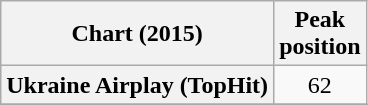<table class="wikitable plainrowheaders" style="text-align:center">
<tr>
<th scope="col">Chart (2015)</th>
<th scope="col">Peak<br>position</th>
</tr>
<tr>
<th scope="row">Ukraine Airplay (TopHit)</th>
<td>62</td>
</tr>
<tr>
</tr>
</table>
